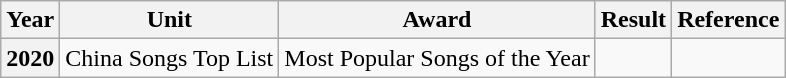<table class="wikitable plainrowheaders">
<tr>
<th scope="col">Year</th>
<th scope="col">Unit</th>
<th scope="col">Award</th>
<th scope="col">Result</th>
<th scope="col">Reference</th>
</tr>
<tr>
<th scope="row">2020</th>
<td>China Songs Top List</td>
<td>Most Popular Songs of the Year</td>
<td></td>
<td></td>
</tr>
</table>
